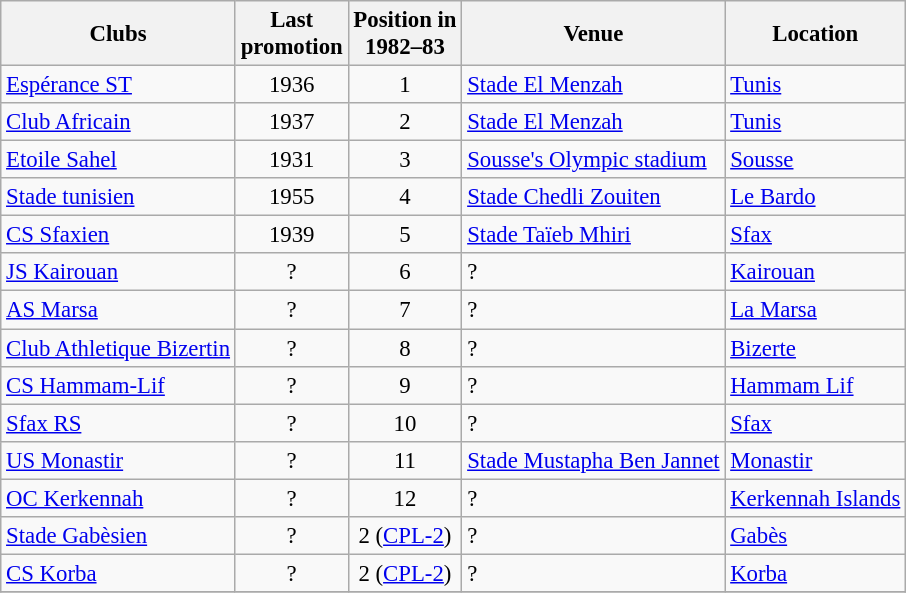<table class="wikitable sortable" style="font-size:95%">
<tr>
<th>Clubs</th>
<th>Last <br>promotion</th>
<th>Position in<br>1982–83</th>
<th>Venue</th>
<th>Location</th>
</tr>
<tr bc=#D0F0C0>
<td><a href='#'>Espérance ST</a></td>
<td align=center>1936</td>
<td align=center>1</td>
<td><a href='#'>Stade El Menzah</a></td>
<td><a href='#'>Tunis</a></td>
</tr>
<tr bc=#79BDFF>
<td><a href='#'>Club Africain</a></td>
<td align=center>1937</td>
<td align=center>2</td>
<td><a href='#'>Stade El Menzah</a></td>
<td><a href='#'>Tunis</a></td>
</tr>
<tr bc=#D0F0C0>
<td><a href='#'>Etoile Sahel</a></td>
<td align=center>1931</td>
<td align=center>3</td>
<td><a href='#'>Sousse's Olympic stadium</a></td>
<td><a href='#'>Sousse</a></td>
</tr>
<tr>
<td><a href='#'>Stade tunisien</a></td>
<td align=center>1955</td>
<td align=center>4</td>
<td><a href='#'>Stade Chedli Zouiten</a></td>
<td><a href='#'>Le Bardo</a></td>
</tr>
<tr bc=#79BDFF>
<td><a href='#'>CS Sfaxien</a></td>
<td align=center>1939</td>
<td align=center>5</td>
<td><a href='#'>Stade Taïeb Mhiri</a></td>
<td><a href='#'>Sfax</a></td>
</tr>
<tr>
<td><a href='#'>JS Kairouan</a></td>
<td align=center>?</td>
<td align=center>6</td>
<td>?</td>
<td><a href='#'>Kairouan</a></td>
</tr>
<tr>
<td><a href='#'>AS Marsa</a></td>
<td align=center>?</td>
<td align=center>7</td>
<td>?</td>
<td><a href='#'>La Marsa</a></td>
</tr>
<tr>
<td><a href='#'>Club Athletique Bizertin</a></td>
<td align=center>?</td>
<td align=center>8</td>
<td>?</td>
<td><a href='#'>Bizerte</a></td>
</tr>
<tr>
<td><a href='#'>CS Hammam-Lif</a></td>
<td align=center>?</td>
<td align=center>9</td>
<td>?</td>
<td><a href='#'>Hammam Lif</a></td>
</tr>
<tr>
<td><a href='#'>Sfax RS</a></td>
<td align=center>?</td>
<td align=center>10</td>
<td>?</td>
<td><a href='#'>Sfax</a></td>
</tr>
<tr>
<td><a href='#'>US Monastir</a></td>
<td align=center>?</td>
<td align=center>11</td>
<td><a href='#'>Stade Mustapha Ben Jannet</a></td>
<td><a href='#'>Monastir</a></td>
</tr>
<tr>
<td><a href='#'>OC Kerkennah</a></td>
<td align=center>?</td>
<td align=center>12</td>
<td>?</td>
<td><a href='#'>Kerkennah Islands</a></td>
</tr>
<tr>
<td><a href='#'>Stade Gabèsien</a></td>
<td align=center>?</td>
<td align=center>2 (<a href='#'>CPL-2</a>)</td>
<td>?</td>
<td><a href='#'>Gabès</a></td>
</tr>
<tr>
<td><a href='#'>CS Korba</a></td>
<td align=center>?</td>
<td align=center>2 (<a href='#'>CPL-2</a>)</td>
<td>?</td>
<td><a href='#'>Korba</a></td>
</tr>
<tr>
</tr>
</table>
